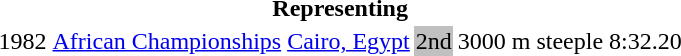<table>
<tr>
<th colspan="6">Representing </th>
</tr>
<tr>
<td>1982</td>
<td><a href='#'>African Championships</a></td>
<td><a href='#'>Cairo, Egypt</a></td>
<td bgcolor="silver">2nd</td>
<td>3000 m steeple</td>
<td>8:32.20</td>
</tr>
</table>
